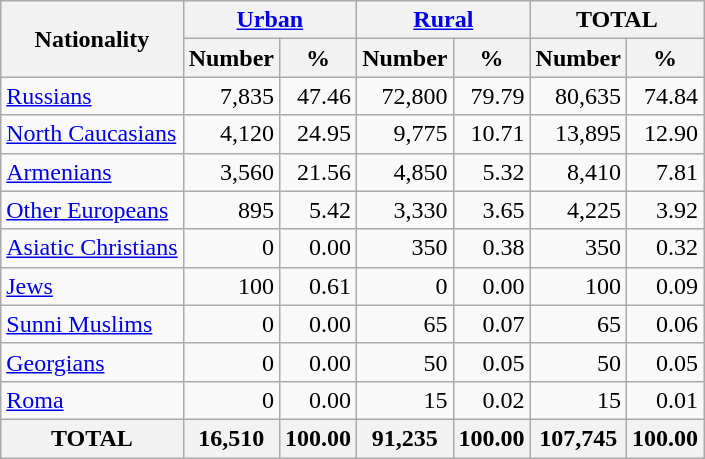<table class="wikitable sortable">
<tr>
<th rowspan="2">Nationality</th>
<th colspan="2"><a href='#'>Urban</a></th>
<th colspan="2"><a href='#'>Rural</a></th>
<th colspan="2">TOTAL</th>
</tr>
<tr>
<th>Number</th>
<th>%</th>
<th>Number</th>
<th>%</th>
<th>Number</th>
<th>%</th>
</tr>
<tr>
<td><a href='#'>Russians</a></td>
<td align="right">7,835</td>
<td align="right">47.46</td>
<td align="right">72,800</td>
<td align="right">79.79</td>
<td align="right">80,635</td>
<td align="right">74.84</td>
</tr>
<tr>
<td><a href='#'>North Caucasians</a></td>
<td align="right">4,120</td>
<td align="right">24.95</td>
<td align="right">9,775</td>
<td align="right">10.71</td>
<td align="right">13,895</td>
<td align="right">12.90</td>
</tr>
<tr>
<td><a href='#'>Armenians</a></td>
<td align="right">3,560</td>
<td align="right">21.56</td>
<td align="right">4,850</td>
<td align="right">5.32</td>
<td align="right">8,410</td>
<td align="right">7.81</td>
</tr>
<tr>
<td><a href='#'>Other Europeans</a></td>
<td align="right">895</td>
<td align="right">5.42</td>
<td align="right">3,330</td>
<td align="right">3.65</td>
<td align="right">4,225</td>
<td align="right">3.92</td>
</tr>
<tr>
<td><a href='#'>Asiatic Christians</a></td>
<td align="right">0</td>
<td align="right">0.00</td>
<td align="right">350</td>
<td align="right">0.38</td>
<td align="right">350</td>
<td align="right">0.32</td>
</tr>
<tr>
<td><a href='#'>Jews</a></td>
<td align="right">100</td>
<td align="right">0.61</td>
<td align="right">0</td>
<td align="right">0.00</td>
<td align="right">100</td>
<td align="right">0.09</td>
</tr>
<tr>
<td><a href='#'>Sunni Muslims</a></td>
<td align="right">0</td>
<td align="right">0.00</td>
<td align="right">65</td>
<td align="right">0.07</td>
<td align="right">65</td>
<td align="right">0.06</td>
</tr>
<tr>
<td><a href='#'>Georgians</a></td>
<td align="right">0</td>
<td align="right">0.00</td>
<td align="right">50</td>
<td align="right">0.05</td>
<td align="right">50</td>
<td align="right">0.05</td>
</tr>
<tr>
<td><a href='#'>Roma</a></td>
<td align="right">0</td>
<td align="right">0.00</td>
<td align="right">15</td>
<td align="right">0.02</td>
<td align="right">15</td>
<td align="right">0.01</td>
</tr>
<tr>
<th>TOTAL</th>
<th>16,510</th>
<th>100.00</th>
<th>91,235</th>
<th>100.00</th>
<th>107,745</th>
<th>100.00</th>
</tr>
</table>
